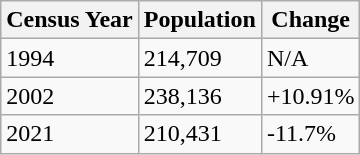<table class="wikitable sortable">
<tr>
<th>Census Year</th>
<th>Population</th>
<th>Change</th>
</tr>
<tr>
<td>1994</td>
<td>214,709</td>
<td>N/A</td>
</tr>
<tr>
<td>2002</td>
<td>238,136</td>
<td>+10.91%</td>
</tr>
<tr>
<td>2021</td>
<td>210,431</td>
<td>-11.7%</td>
</tr>
</table>
